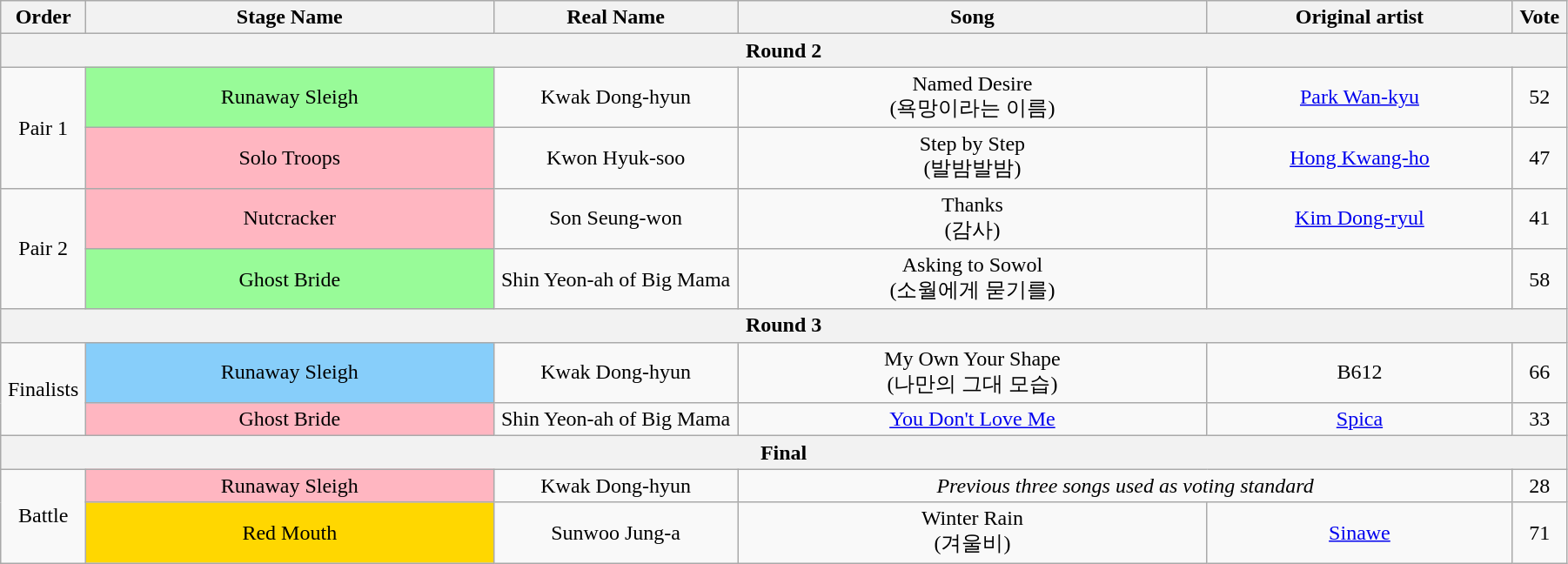<table class="wikitable" style="text-align:center; width:95%;">
<tr>
<th style="width:1%;">Order</th>
<th style="width:20%;">Stage Name</th>
<th style="width:12%;">Real Name</th>
<th style="width:23%;">Song</th>
<th style="width:15%;">Original artist</th>
<th style="width:1%;">Vote</th>
</tr>
<tr>
<th colspan=6>Round 2</th>
</tr>
<tr>
<td rowspan=2>Pair 1</td>
<td bgcolor="palegreen">Runaway Sleigh</td>
<td>Kwak Dong-hyun</td>
<td>Named Desire<br>(욕망이라는 이름)</td>
<td><a href='#'>Park Wan-kyu</a></td>
<td>52</td>
</tr>
<tr>
<td bgcolor="lightpink">Solo Troops</td>
<td>Kwon Hyuk-soo</td>
<td>Step by Step<br>(발밤발밤)<br></td>
<td><a href='#'>Hong Kwang-ho</a></td>
<td>47</td>
</tr>
<tr>
<td rowspan=2>Pair 2</td>
<td bgcolor="lightpink">Nutcracker</td>
<td>Son Seung-won</td>
<td>Thanks<br>(감사)</td>
<td><a href='#'>Kim Dong-ryul</a></td>
<td>41</td>
</tr>
<tr>
<td bgcolor="palegreen">Ghost Bride</td>
<td>Shin Yeon-ah of Big Mama</td>
<td>Asking to Sowol<br>(소월에게 묻기를)</td>
<td></td>
<td>58</td>
</tr>
<tr>
<th colspan=6>Round 3</th>
</tr>
<tr>
<td rowspan=2>Finalists</td>
<td bgcolor="lightskyblue">Runaway Sleigh</td>
<td>Kwak Dong-hyun</td>
<td>My Own Your Shape<br>(나만의 그대 모습)</td>
<td>B612</td>
<td>66</td>
</tr>
<tr>
<td bgcolor="lightpink">Ghost Bride</td>
<td>Shin Yeon-ah of Big Mama</td>
<td><a href='#'>You Don't Love Me</a></td>
<td><a href='#'>Spica</a></td>
<td>33</td>
</tr>
<tr>
<th colspan=6>Final</th>
</tr>
<tr>
<td rowspan=2>Battle</td>
<td bgcolor="lightpink">Runaway Sleigh</td>
<td>Kwak Dong-hyun</td>
<td colspan=2><em>Previous three songs used as voting standard</em></td>
<td>28</td>
</tr>
<tr>
<td bgcolor="gold">Red Mouth</td>
<td>Sunwoo Jung-a</td>
<td>Winter Rain<br>(겨울비)</td>
<td><a href='#'>Sinawe</a></td>
<td>71</td>
</tr>
</table>
